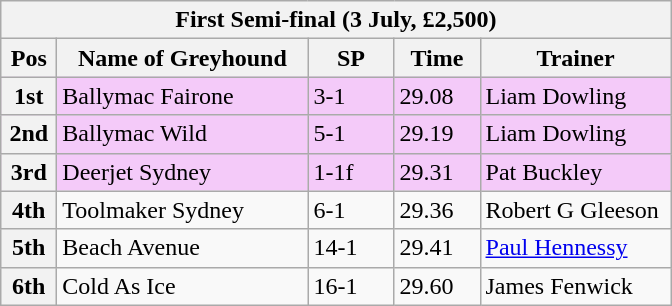<table class="wikitable">
<tr>
<th colspan="6">First Semi-final (3 July, £2,500)</th>
</tr>
<tr>
<th width=30>Pos</th>
<th width=160>Name of Greyhound</th>
<th width=50>SP</th>
<th width=50>Time</th>
<th width=120>Trainer</th>
</tr>
<tr style="background: #f4caf9;">
<th>1st</th>
<td>Ballymac Fairone</td>
<td>3-1</td>
<td>29.08</td>
<td>Liam Dowling</td>
</tr>
<tr style="background: #f4caf9;">
<th>2nd</th>
<td>Ballymac Wild</td>
<td>5-1</td>
<td>29.19</td>
<td>Liam Dowling</td>
</tr>
<tr style="background: #f4caf9;">
<th>3rd</th>
<td>Deerjet Sydney</td>
<td>1-1f</td>
<td>29.31</td>
<td>Pat Buckley</td>
</tr>
<tr>
<th>4th</th>
<td>Toolmaker Sydney</td>
<td>6-1</td>
<td>29.36</td>
<td>Robert G Gleeson</td>
</tr>
<tr>
<th>5th</th>
<td>Beach Avenue</td>
<td>14-1</td>
<td>29.41</td>
<td><a href='#'>Paul Hennessy</a></td>
</tr>
<tr>
<th>6th</th>
<td>Cold As Ice</td>
<td>16-1</td>
<td>29.60</td>
<td>James Fenwick</td>
</tr>
</table>
